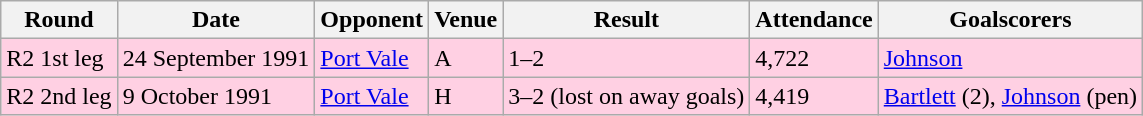<table class="wikitable">
<tr>
<th>Round</th>
<th>Date</th>
<th>Opponent</th>
<th>Venue</th>
<th>Result</th>
<th>Attendance</th>
<th>Goalscorers</th>
</tr>
<tr style="background-color: #ffd0e3;">
<td>R2 1st leg</td>
<td>24 September 1991</td>
<td><a href='#'>Port Vale</a></td>
<td>A</td>
<td>1–2</td>
<td>4,722</td>
<td><a href='#'>Johnson</a></td>
</tr>
<tr style="background-color: #ffd0e3;">
<td>R2 2nd leg</td>
<td>9 October 1991</td>
<td><a href='#'>Port Vale</a></td>
<td>H</td>
<td>3–2 (lost on away goals)</td>
<td>4,419</td>
<td><a href='#'>Bartlett</a> (2), <a href='#'>Johnson</a> (pen)</td>
</tr>
</table>
